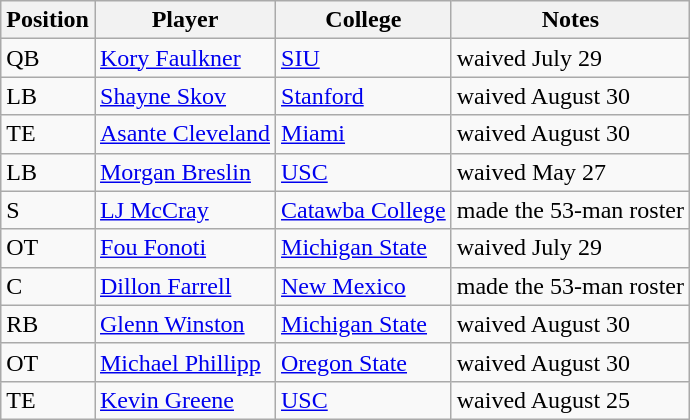<table class="wikitable sortable">
<tr>
<th>Position</th>
<th>Player</th>
<th>College</th>
<th>Notes</th>
</tr>
<tr>
<td>QB</td>
<td><a href='#'>Kory Faulkner</a></td>
<td><a href='#'>SIU</a></td>
<td>waived July 29</td>
</tr>
<tr>
<td>LB</td>
<td><a href='#'>Shayne Skov</a></td>
<td><a href='#'>Stanford</a></td>
<td>waived August 30</td>
</tr>
<tr>
<td>TE</td>
<td><a href='#'>Asante Cleveland</a></td>
<td><a href='#'>Miami</a></td>
<td>waived August 30</td>
</tr>
<tr>
<td>LB</td>
<td><a href='#'>Morgan Breslin</a></td>
<td><a href='#'>USC</a></td>
<td>waived May 27</td>
</tr>
<tr>
<td>S</td>
<td><a href='#'>LJ McCray</a></td>
<td><a href='#'>Catawba College</a></td>
<td>made the 53-man roster</td>
</tr>
<tr>
<td>OT</td>
<td><a href='#'>Fou Fonoti</a></td>
<td><a href='#'>Michigan State</a></td>
<td>waived July 29</td>
</tr>
<tr>
<td>C</td>
<td><a href='#'>Dillon Farrell</a></td>
<td><a href='#'>New Mexico</a></td>
<td>made the 53-man roster</td>
</tr>
<tr>
<td>RB</td>
<td><a href='#'>Glenn Winston</a></td>
<td><a href='#'>Michigan State</a></td>
<td>waived August 30</td>
</tr>
<tr>
<td>OT</td>
<td><a href='#'>Michael Phillipp</a></td>
<td><a href='#'>Oregon State</a></td>
<td>waived August 30</td>
</tr>
<tr>
<td>TE</td>
<td><a href='#'>Kevin Greene</a></td>
<td><a href='#'>USC</a></td>
<td>waived August 25</td>
</tr>
</table>
